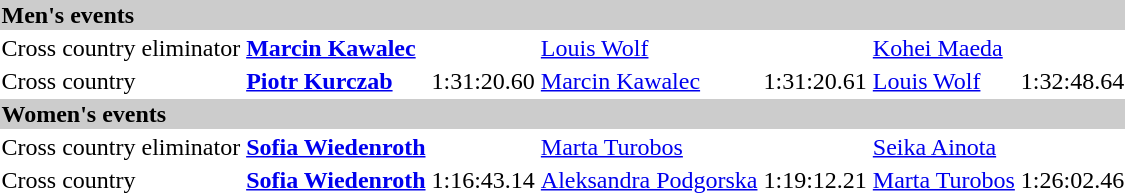<table>
<tr bgcolor="#cccccc">
<td colspan=7><strong>Men's events</strong></td>
</tr>
<tr>
<td>Cross country eliminator<br></td>
<td colspan=2><strong><a href='#'>Marcin Kawalec</a></strong><br><small></small></td>
<td colspan=2><a href='#'>Louis Wolf</a><br><small></small></td>
<td colspan=2><a href='#'>Kohei Maeda</a><br><small></small></td>
</tr>
<tr>
<td>Cross country<br></td>
<td><strong><a href='#'>Piotr Kurczab</a></strong><br><small></small></td>
<td>1:31:20.60</td>
<td><a href='#'>Marcin Kawalec</a><br><small></small></td>
<td>1:31:20.61</td>
<td><a href='#'>Louis Wolf</a><br><small></small></td>
<td>1:32:48.64</td>
</tr>
<tr bgcolor="#cccccc">
<td colspan=7><strong>Women's events</strong></td>
</tr>
<tr>
<td>Cross country eliminator<br></td>
<td colspan=2><strong><a href='#'>Sofia Wiedenroth</a></strong><br><small></small></td>
<td colspan=2><a href='#'>Marta Turobos</a><br><small></small></td>
<td colspan=2><a href='#'>Seika Ainota</a><br><small></small></td>
</tr>
<tr>
<td>Cross country<br></td>
<td><strong><a href='#'>Sofia Wiedenroth</a></strong><br><small></small></td>
<td>1:16:43.14</td>
<td><a href='#'>Aleksandra Podgorska</a><br><small></small></td>
<td>1:19:12.21</td>
<td><a href='#'>Marta Turobos</a><br><small></small></td>
<td>1:26:02.46</td>
</tr>
<tr>
</tr>
</table>
